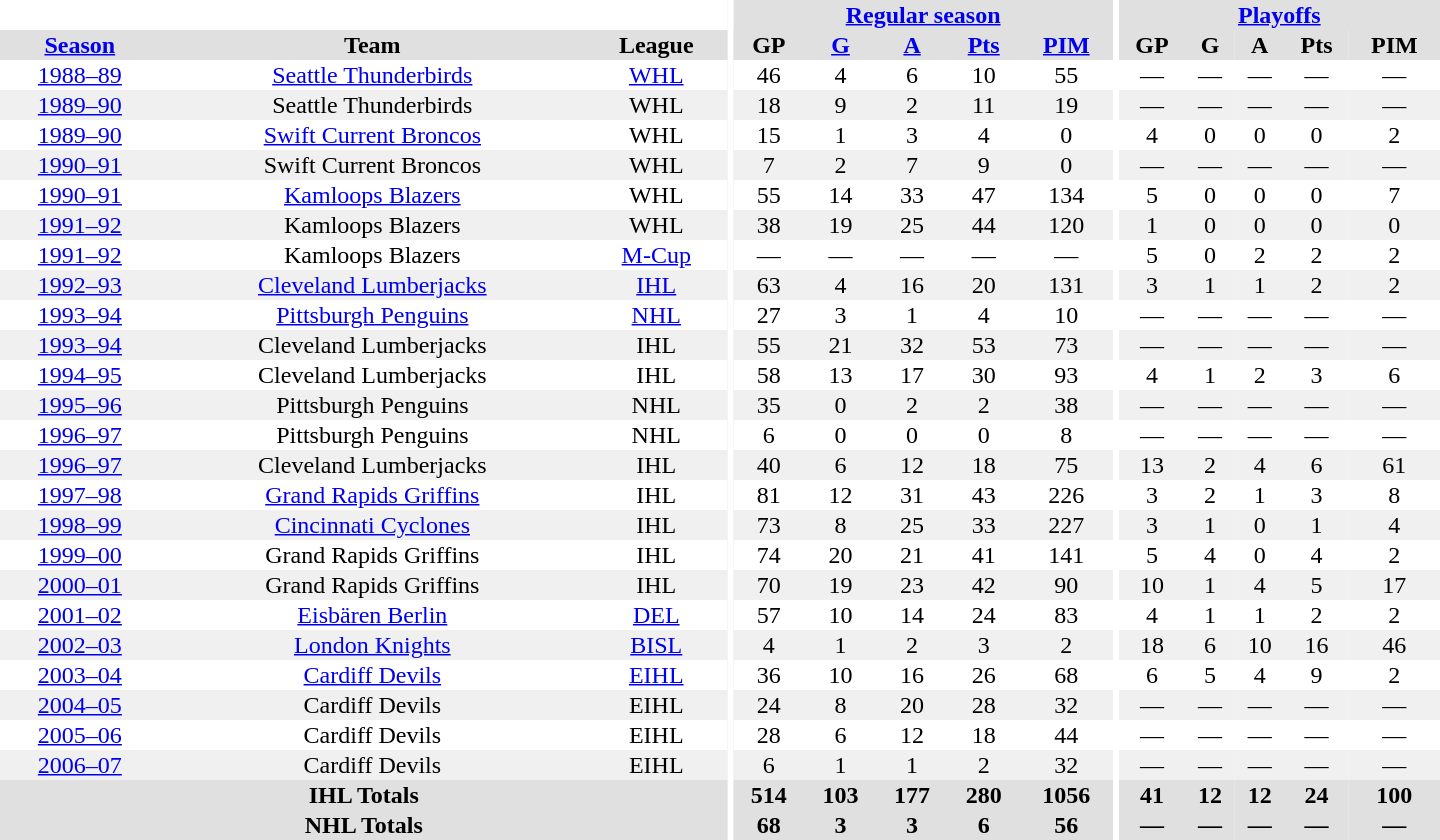<table border="0" cellpadding="1" cellspacing="0" style="text-align:center; width:60em">
<tr bgcolor="#e0e0e0">
<th colspan="3" bgcolor="#ffffff"></th>
<th rowspan="100" bgcolor="#ffffff"></th>
<th colspan="5"><a href='#'>Regular season</a></th>
<th rowspan="100" bgcolor="#ffffff"></th>
<th colspan="5"><a href='#'>Playoffs</a></th>
</tr>
<tr bgcolor="#e0e0e0">
<th><a href='#'>Season</a></th>
<th>Team</th>
<th>League</th>
<th>GP</th>
<th><a href='#'>G</a></th>
<th><a href='#'>A</a></th>
<th><a href='#'>Pts</a></th>
<th><a href='#'>PIM</a></th>
<th>GP</th>
<th>G</th>
<th>A</th>
<th>Pts</th>
<th>PIM</th>
</tr>
<tr>
<td><a href='#'>1988–89</a></td>
<td><a href='#'>Seattle Thunderbirds</a></td>
<td><a href='#'>WHL</a></td>
<td>46</td>
<td>4</td>
<td>6</td>
<td>10</td>
<td>55</td>
<td>—</td>
<td>—</td>
<td>—</td>
<td>—</td>
<td>—</td>
</tr>
<tr bgcolor="#f0f0f0">
<td><a href='#'>1989–90</a></td>
<td>Seattle Thunderbirds</td>
<td>WHL</td>
<td>18</td>
<td>9</td>
<td>2</td>
<td>11</td>
<td>19</td>
<td>—</td>
<td>—</td>
<td>—</td>
<td>—</td>
<td>—</td>
</tr>
<tr>
<td><a href='#'>1989–90</a></td>
<td><a href='#'>Swift Current Broncos</a></td>
<td>WHL</td>
<td>15</td>
<td>1</td>
<td>3</td>
<td>4</td>
<td>0</td>
<td>4</td>
<td>0</td>
<td>0</td>
<td>0</td>
<td>2</td>
</tr>
<tr bgcolor="#f0f0f0">
<td><a href='#'>1990–91</a></td>
<td>Swift Current Broncos</td>
<td>WHL</td>
<td>7</td>
<td>2</td>
<td>7</td>
<td>9</td>
<td>0</td>
<td>—</td>
<td>—</td>
<td>—</td>
<td>—</td>
<td>—</td>
</tr>
<tr>
<td><a href='#'>1990–91</a></td>
<td><a href='#'>Kamloops Blazers</a></td>
<td>WHL</td>
<td>55</td>
<td>14</td>
<td>33</td>
<td>47</td>
<td>134</td>
<td>5</td>
<td>0</td>
<td>0</td>
<td>0</td>
<td>7</td>
</tr>
<tr bgcolor="#f0f0f0">
<td><a href='#'>1991–92</a></td>
<td>Kamloops Blazers</td>
<td>WHL</td>
<td>38</td>
<td>19</td>
<td>25</td>
<td>44</td>
<td>120</td>
<td>1</td>
<td>0</td>
<td>0</td>
<td>0</td>
<td>0</td>
</tr>
<tr>
<td><a href='#'>1991–92</a></td>
<td>Kamloops Blazers</td>
<td><a href='#'>M-Cup</a></td>
<td>—</td>
<td>—</td>
<td>—</td>
<td>—</td>
<td>—</td>
<td>5</td>
<td>0</td>
<td>2</td>
<td>2</td>
<td>2</td>
</tr>
<tr bgcolor="#f0f0f0">
<td><a href='#'>1992–93</a></td>
<td><a href='#'>Cleveland Lumberjacks</a></td>
<td><a href='#'>IHL</a></td>
<td>63</td>
<td>4</td>
<td>16</td>
<td>20</td>
<td>131</td>
<td>3</td>
<td>1</td>
<td>1</td>
<td>2</td>
<td>2</td>
</tr>
<tr>
<td><a href='#'>1993–94</a></td>
<td><a href='#'>Pittsburgh Penguins</a></td>
<td><a href='#'>NHL</a></td>
<td>27</td>
<td>3</td>
<td>1</td>
<td>4</td>
<td>10</td>
<td>—</td>
<td>—</td>
<td>—</td>
<td>—</td>
<td>—</td>
</tr>
<tr bgcolor="#f0f0f0">
<td><a href='#'>1993–94</a></td>
<td>Cleveland Lumberjacks</td>
<td>IHL</td>
<td>55</td>
<td>21</td>
<td>32</td>
<td>53</td>
<td>73</td>
<td>—</td>
<td>—</td>
<td>—</td>
<td>—</td>
<td>—</td>
</tr>
<tr>
<td><a href='#'>1994–95</a></td>
<td>Cleveland Lumberjacks</td>
<td>IHL</td>
<td>58</td>
<td>13</td>
<td>17</td>
<td>30</td>
<td>93</td>
<td>4</td>
<td>1</td>
<td>2</td>
<td>3</td>
<td>6</td>
</tr>
<tr bgcolor="#f0f0f0">
<td><a href='#'>1995–96</a></td>
<td>Pittsburgh Penguins</td>
<td>NHL</td>
<td>35</td>
<td>0</td>
<td>2</td>
<td>2</td>
<td>38</td>
<td>—</td>
<td>—</td>
<td>—</td>
<td>—</td>
<td>—</td>
</tr>
<tr>
<td><a href='#'>1996–97</a></td>
<td>Pittsburgh Penguins</td>
<td>NHL</td>
<td>6</td>
<td>0</td>
<td>0</td>
<td>0</td>
<td>8</td>
<td>—</td>
<td>—</td>
<td>—</td>
<td>—</td>
<td>—</td>
</tr>
<tr bgcolor="#f0f0f0">
<td><a href='#'>1996–97</a></td>
<td>Cleveland Lumberjacks</td>
<td>IHL</td>
<td>40</td>
<td>6</td>
<td>12</td>
<td>18</td>
<td>75</td>
<td>13</td>
<td>2</td>
<td>4</td>
<td>6</td>
<td>61</td>
</tr>
<tr>
<td><a href='#'>1997–98</a></td>
<td><a href='#'>Grand Rapids Griffins</a></td>
<td>IHL</td>
<td>81</td>
<td>12</td>
<td>31</td>
<td>43</td>
<td>226</td>
<td>3</td>
<td>2</td>
<td>1</td>
<td>3</td>
<td>8</td>
</tr>
<tr bgcolor="#f0f0f0">
<td><a href='#'>1998–99</a></td>
<td><a href='#'>Cincinnati Cyclones</a></td>
<td>IHL</td>
<td>73</td>
<td>8</td>
<td>25</td>
<td>33</td>
<td>227</td>
<td>3</td>
<td>1</td>
<td>0</td>
<td>1</td>
<td>4</td>
</tr>
<tr>
<td><a href='#'>1999–00</a></td>
<td>Grand Rapids Griffins</td>
<td>IHL</td>
<td>74</td>
<td>20</td>
<td>21</td>
<td>41</td>
<td>141</td>
<td>5</td>
<td>4</td>
<td>0</td>
<td>4</td>
<td>2</td>
</tr>
<tr bgcolor="#f0f0f0">
<td><a href='#'>2000–01</a></td>
<td>Grand Rapids Griffins</td>
<td>IHL</td>
<td>70</td>
<td>19</td>
<td>23</td>
<td>42</td>
<td>90</td>
<td>10</td>
<td>1</td>
<td>4</td>
<td>5</td>
<td>17</td>
</tr>
<tr>
<td><a href='#'>2001–02</a></td>
<td><a href='#'>Eisbären Berlin</a></td>
<td><a href='#'>DEL</a></td>
<td>57</td>
<td>10</td>
<td>14</td>
<td>24</td>
<td>83</td>
<td>4</td>
<td>1</td>
<td>1</td>
<td>2</td>
<td>2</td>
</tr>
<tr bgcolor="#f0f0f0">
<td><a href='#'>2002–03</a></td>
<td><a href='#'>London Knights</a></td>
<td><a href='#'>BISL</a></td>
<td>4</td>
<td>1</td>
<td>2</td>
<td>3</td>
<td>2</td>
<td>18</td>
<td>6</td>
<td>10</td>
<td>16</td>
<td>46</td>
</tr>
<tr>
<td><a href='#'>2003–04</a></td>
<td><a href='#'>Cardiff Devils</a></td>
<td><a href='#'>EIHL</a></td>
<td>36</td>
<td>10</td>
<td>16</td>
<td>26</td>
<td>68</td>
<td>6</td>
<td>5</td>
<td>4</td>
<td>9</td>
<td>2</td>
</tr>
<tr bgcolor="#f0f0f0">
<td><a href='#'>2004–05</a></td>
<td>Cardiff Devils</td>
<td>EIHL</td>
<td>24</td>
<td>8</td>
<td>20</td>
<td>28</td>
<td>32</td>
<td>—</td>
<td>—</td>
<td>—</td>
<td>—</td>
<td>—</td>
</tr>
<tr>
<td><a href='#'>2005–06</a></td>
<td>Cardiff Devils</td>
<td>EIHL</td>
<td>28</td>
<td>6</td>
<td>12</td>
<td>18</td>
<td>44</td>
<td>—</td>
<td>—</td>
<td>—</td>
<td>—</td>
<td>—</td>
</tr>
<tr bgcolor="#f0f0f0">
<td><a href='#'>2006–07</a></td>
<td>Cardiff Devils</td>
<td>EIHL</td>
<td>6</td>
<td>1</td>
<td>1</td>
<td>2</td>
<td>32</td>
<td>—</td>
<td>—</td>
<td>—</td>
<td>—</td>
<td>—</td>
</tr>
<tr bgcolor="#e0e0e0">
<th colspan="3">IHL Totals</th>
<th>514</th>
<th>103</th>
<th>177</th>
<th>280</th>
<th>1056</th>
<th>41</th>
<th>12</th>
<th>12</th>
<th>24</th>
<th>100</th>
</tr>
<tr bgcolor="#e0e0e0">
<th colspan="3">NHL Totals</th>
<th>68</th>
<th>3</th>
<th>3</th>
<th>6</th>
<th>56</th>
<th>—</th>
<th>—</th>
<th>—</th>
<th>—</th>
<th>—</th>
</tr>
</table>
